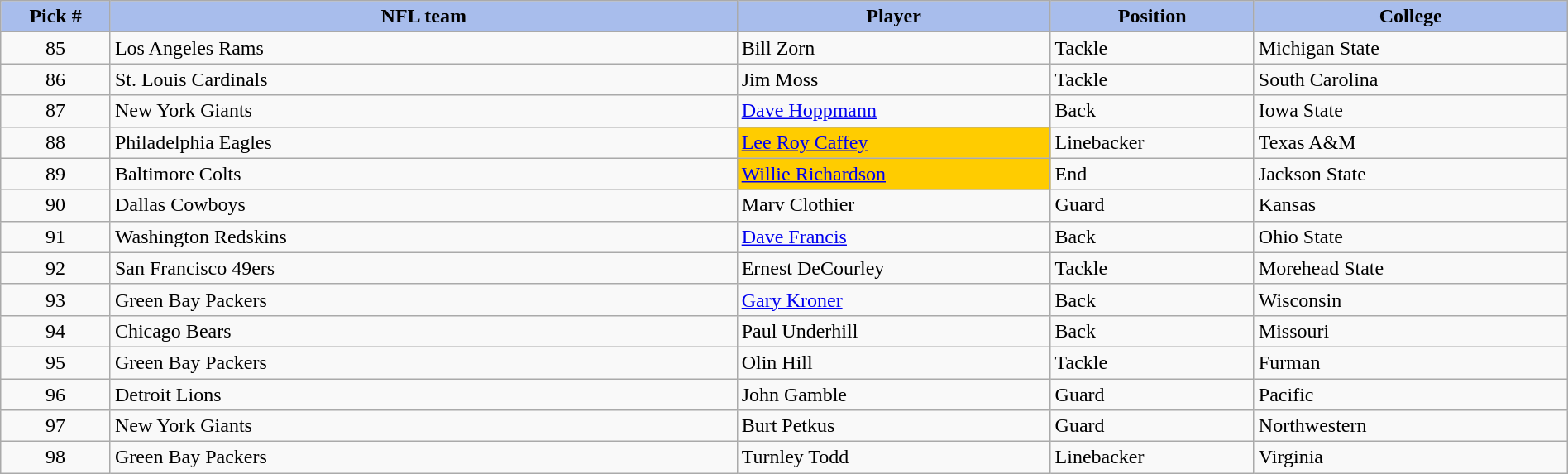<table class="wikitable sortable sortable" style="width: 100%">
<tr>
<th style="background:#A8BDEC;" width=7%>Pick #</th>
<th width=40% style="background:#A8BDEC;">NFL team</th>
<th width=20% style="background:#A8BDEC;">Player</th>
<th width=13% style="background:#A8BDEC;">Position</th>
<th style="background:#A8BDEC;">College</th>
</tr>
<tr>
<td align=center>85</td>
<td>Los Angeles Rams</td>
<td>Bill Zorn</td>
<td>Tackle</td>
<td>Michigan State</td>
</tr>
<tr>
<td align=center>86</td>
<td>St. Louis Cardinals</td>
<td>Jim Moss</td>
<td>Tackle</td>
<td>South Carolina</td>
</tr>
<tr>
<td align=center>87</td>
<td>New York Giants</td>
<td><a href='#'>Dave Hoppmann</a></td>
<td>Back</td>
<td>Iowa State</td>
</tr>
<tr>
<td align=center>88</td>
<td>Philadelphia Eagles</td>
<td bgcolor="#FFCC00"><a href='#'>Lee Roy Caffey</a></td>
<td>Linebacker</td>
<td>Texas A&M</td>
</tr>
<tr>
<td align=center>89</td>
<td>Baltimore Colts</td>
<td bgcolor="#FFCC00"><a href='#'>Willie Richardson</a></td>
<td>End</td>
<td>Jackson State</td>
</tr>
<tr>
<td align=center>90</td>
<td>Dallas Cowboys</td>
<td>Marv Clothier</td>
<td>Guard</td>
<td>Kansas</td>
</tr>
<tr>
<td align=center>91</td>
<td>Washington Redskins</td>
<td><a href='#'>Dave Francis</a></td>
<td>Back</td>
<td>Ohio State</td>
</tr>
<tr>
<td align=center>92</td>
<td>San Francisco 49ers</td>
<td>Ernest DeCourley</td>
<td>Tackle</td>
<td>Morehead State</td>
</tr>
<tr>
<td align=center>93</td>
<td>Green Bay Packers</td>
<td><a href='#'>Gary Kroner</a></td>
<td>Back</td>
<td>Wisconsin</td>
</tr>
<tr>
<td align=center>94</td>
<td>Chicago Bears</td>
<td>Paul Underhill</td>
<td>Back</td>
<td>Missouri</td>
</tr>
<tr>
<td align=center>95</td>
<td>Green Bay Packers</td>
<td>Olin Hill</td>
<td>Tackle</td>
<td>Furman</td>
</tr>
<tr>
<td align=center>96</td>
<td>Detroit Lions</td>
<td>John Gamble</td>
<td>Guard</td>
<td>Pacific</td>
</tr>
<tr>
<td align=center>97</td>
<td>New York Giants</td>
<td>Burt Petkus</td>
<td>Guard</td>
<td>Northwestern</td>
</tr>
<tr>
<td align=center>98</td>
<td>Green Bay Packers</td>
<td>Turnley Todd</td>
<td>Linebacker</td>
<td>Virginia</td>
</tr>
</table>
